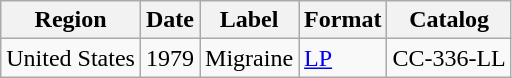<table class="wikitable">
<tr>
<th>Region</th>
<th>Date</th>
<th>Label</th>
<th>Format</th>
<th>Catalog</th>
</tr>
<tr>
<td>United States</td>
<td>1979</td>
<td>Migraine</td>
<td><a href='#'>LP</a></td>
<td>CC-336-LL</td>
</tr>
</table>
